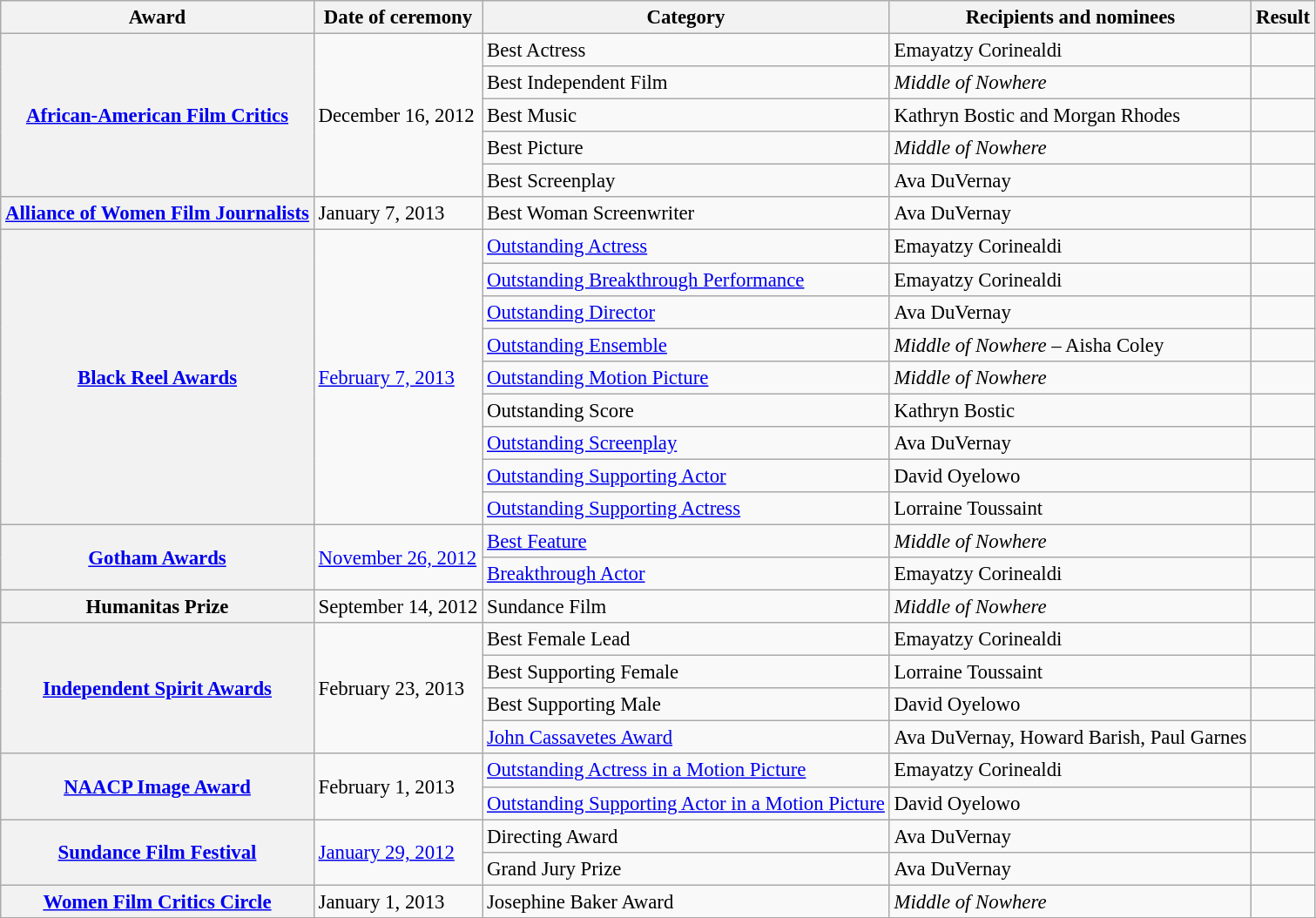<table class="wikitable plainrowheaders" style="font-size: 95%;">
<tr>
<th scope="col">Award</th>
<th scope="col">Date of ceremony</th>
<th scope="col">Category</th>
<th scope="col">Recipients and nominees</th>
<th scope="col">Result</th>
</tr>
<tr>
<th scope="row" rowspan="5"><a href='#'>African-American Film Critics</a></th>
<td rowspan="5">December 16, 2012</td>
<td>Best Actress</td>
<td>Emayatzy Corinealdi</td>
<td></td>
</tr>
<tr>
<td>Best Independent Film</td>
<td><em>Middle of Nowhere</em></td>
<td></td>
</tr>
<tr>
<td>Best Music</td>
<td>Kathryn Bostic and Morgan Rhodes</td>
<td></td>
</tr>
<tr>
<td>Best Picture</td>
<td><em>Middle of Nowhere</em></td>
<td></td>
</tr>
<tr>
<td>Best Screenplay</td>
<td>Ava DuVernay</td>
<td></td>
</tr>
<tr>
<th scope="row"><a href='#'>Alliance of Women Film Journalists</a></th>
<td>January 7, 2013</td>
<td>Best Woman Screenwriter</td>
<td>Ava DuVernay</td>
<td></td>
</tr>
<tr>
<th scope="row" rowspan="9"><a href='#'>Black Reel Awards</a></th>
<td rowspan="9"><a href='#'>February 7, 2013</a></td>
<td><a href='#'>Outstanding Actress</a></td>
<td>Emayatzy Corinealdi</td>
<td></td>
</tr>
<tr>
<td><a href='#'>Outstanding Breakthrough Performance</a></td>
<td>Emayatzy Corinealdi</td>
<td></td>
</tr>
<tr>
<td><a href='#'>Outstanding Director</a></td>
<td>Ava DuVernay</td>
<td></td>
</tr>
<tr>
<td><a href='#'>Outstanding Ensemble</a></td>
<td><em>Middle of Nowhere</em> – Aisha Coley</td>
<td></td>
</tr>
<tr>
<td><a href='#'>Outstanding Motion Picture</a></td>
<td><em>Middle of Nowhere</em></td>
<td></td>
</tr>
<tr>
<td>Outstanding Score</td>
<td>Kathryn Bostic</td>
<td></td>
</tr>
<tr>
<td><a href='#'>Outstanding Screenplay</a></td>
<td>Ava DuVernay</td>
<td></td>
</tr>
<tr>
<td><a href='#'>Outstanding Supporting Actor</a></td>
<td>David Oyelowo</td>
<td></td>
</tr>
<tr>
<td><a href='#'>Outstanding Supporting Actress</a></td>
<td>Lorraine Toussaint</td>
<td></td>
</tr>
<tr>
<th scope="row" rowspan="2"><a href='#'>Gotham Awards</a></th>
<td rowspan="2"><a href='#'>November 26, 2012</a></td>
<td><a href='#'>Best Feature</a></td>
<td><em>Middle of Nowhere</em></td>
<td></td>
</tr>
<tr>
<td><a href='#'>Breakthrough Actor</a></td>
<td>Emayatzy Corinealdi</td>
<td></td>
</tr>
<tr>
<th scope="row">Humanitas Prize</th>
<td>September 14, 2012</td>
<td>Sundance Film</td>
<td><em>Middle of Nowhere</em></td>
<td></td>
</tr>
<tr>
<th scope="row" rowspan="4"><a href='#'>Independent Spirit Awards</a></th>
<td rowspan="4">February 23, 2013</td>
<td>Best Female Lead</td>
<td>Emayatzy Corinealdi</td>
<td></td>
</tr>
<tr>
<td>Best Supporting Female</td>
<td>Lorraine Toussaint</td>
<td></td>
</tr>
<tr>
<td>Best Supporting Male</td>
<td>David Oyelowo</td>
<td></td>
</tr>
<tr>
<td><a href='#'>John Cassavetes Award</a></td>
<td>Ava DuVernay, Howard Barish, Paul Garnes</td>
<td></td>
</tr>
<tr>
<th scope="row" rowspan="2"><a href='#'>NAACP Image Award</a></th>
<td rowspan="2">February 1, 2013</td>
<td><a href='#'>Outstanding Actress in a Motion Picture</a></td>
<td>Emayatzy Corinealdi</td>
<td></td>
</tr>
<tr>
<td><a href='#'>Outstanding Supporting Actor in a Motion Picture</a></td>
<td>David Oyelowo</td>
<td></td>
</tr>
<tr>
<th scope="row" rowspan="2"><a href='#'>Sundance Film Festival</a></th>
<td rowspan="2"><a href='#'>January 29, 2012</a></td>
<td>Directing Award</td>
<td>Ava DuVernay</td>
<td></td>
</tr>
<tr>
<td>Grand Jury Prize</td>
<td>Ava DuVernay</td>
<td></td>
</tr>
<tr>
<th scope="row"><a href='#'>Women Film Critics Circle</a></th>
<td>January 1, 2013</td>
<td>Josephine Baker Award</td>
<td><em>Middle of Nowhere</em></td>
<td></td>
</tr>
<tr>
</tr>
</table>
